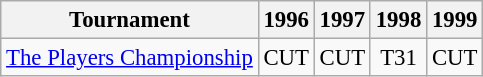<table class="wikitable" style="font-size:95%;text-align:center;">
<tr>
<th>Tournament</th>
<th>1996</th>
<th>1997</th>
<th>1998</th>
<th>1999</th>
</tr>
<tr>
<td align=left><a href='#'>The Players Championship</a></td>
<td>CUT</td>
<td>CUT</td>
<td>T31</td>
<td>CUT</td>
</tr>
</table>
